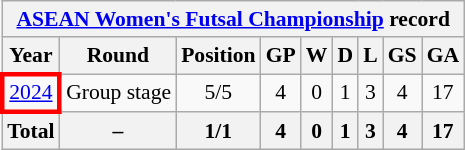<table class="wikitable" style="text-align: center;font-size:90%;">
<tr>
<th colspan=9><a href='#'>ASEAN Women's Futsal Championship</a> record</th>
</tr>
<tr>
<th>Year</th>
<th>Round</th>
<th>Position</th>
<th>GP</th>
<th>W</th>
<th>D</th>
<th>L</th>
<th>GS</th>
<th>GA</th>
</tr>
<tr>
<td style="border: 3px solid red"> <a href='#'>2024</a></td>
<td>Group stage</td>
<td>5/5</td>
<td>4</td>
<td>0</td>
<td>1</td>
<td>3</td>
<td>4</td>
<td>17</td>
</tr>
<tr>
<th><strong>Total</strong></th>
<th>–</th>
<th><strong>1/1</strong></th>
<th><strong>4</strong></th>
<th><strong>0</strong></th>
<th><strong>1</strong></th>
<th><strong>3</strong></th>
<th><strong>4</strong></th>
<th><strong>17</strong></th>
</tr>
</table>
